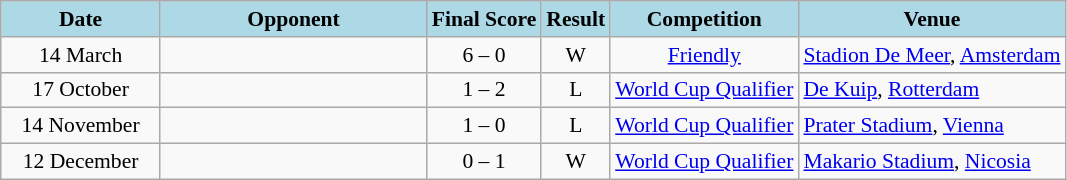<table class="wikitable" style="font-size:90%">
<tr>
<th style="background: lightblue;" width=15%>Date</th>
<th style="background: lightblue;" width=25%>Opponent</th>
<th style="background: lightblue;" align=center>Final Score</th>
<th style="background: lightblue;" align=center>Result</th>
<th style="background: lightblue;" align=center>Competition</th>
<th style="background: lightblue;">Venue</th>
</tr>
<tr>
<td align=center>14 March</td>
<td></td>
<td align=center>6 – 0</td>
<td align=center>W</td>
<td align=center><a href='#'>Friendly</a></td>
<td><a href='#'>Stadion De Meer</a>, <a href='#'>Amsterdam</a></td>
</tr>
<tr>
<td align=center>17 October</td>
<td></td>
<td align=center>1 – 2</td>
<td align=center>L</td>
<td align=center><a href='#'>World Cup Qualifier</a></td>
<td><a href='#'>De Kuip</a>, <a href='#'>Rotterdam</a></td>
</tr>
<tr>
<td align=center>14 November</td>
<td></td>
<td align=center>1 – 0</td>
<td align=center>L</td>
<td align=center><a href='#'>World Cup Qualifier</a></td>
<td><a href='#'>Prater Stadium</a>, <a href='#'>Vienna</a></td>
</tr>
<tr>
<td align=center>12 December</td>
<td></td>
<td align=center>0 – 1</td>
<td align=center>W</td>
<td align=center><a href='#'>World Cup Qualifier</a></td>
<td><a href='#'>Makario Stadium</a>, <a href='#'>Nicosia</a></td>
</tr>
</table>
